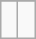<table class="wikitable">
<tr align="center">
</tr>
<tr align="center">
<td> </td>
<td> </td>
</tr>
</table>
